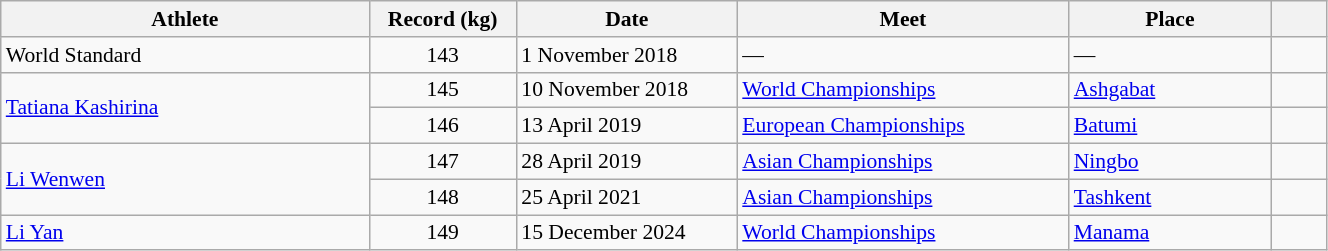<table class="wikitable" style="font-size:90%; width: 70%;">
<tr>
<th width=20%>Athlete</th>
<th width=8%>Record (kg)</th>
<th width=12%>Date</th>
<th width=18%>Meet</th>
<th width=11%>Place</th>
<th width=3%></th>
</tr>
<tr>
<td>World Standard</td>
<td align=center>143</td>
<td>1 November 2018</td>
<td>—</td>
<td>—</td>
<td></td>
</tr>
<tr>
<td rowspan=2> <a href='#'>Tatiana Kashirina</a></td>
<td align=center>145</td>
<td>10 November 2018</td>
<td><a href='#'>World Championships</a></td>
<td><a href='#'>Ashgabat</a></td>
<td></td>
</tr>
<tr>
<td align=center>146</td>
<td>13 April 2019</td>
<td><a href='#'>European Championships</a></td>
<td><a href='#'>Batumi</a></td>
<td></td>
</tr>
<tr>
<td rowspan=2> <a href='#'>Li Wenwen</a></td>
<td align=center>147</td>
<td>28 April 2019</td>
<td><a href='#'>Asian Championships</a></td>
<td><a href='#'>Ningbo</a></td>
<td></td>
</tr>
<tr>
<td align=center>148</td>
<td>25 April 2021</td>
<td><a href='#'>Asian Championships</a></td>
<td><a href='#'>Tashkent</a></td>
<td></td>
</tr>
<tr>
<td> <a href='#'>Li Yan</a></td>
<td align=center>149</td>
<td>15 December 2024</td>
<td><a href='#'>World Championships</a></td>
<td><a href='#'>Manama</a></td>
<td></td>
</tr>
</table>
